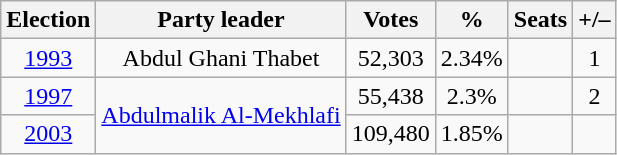<table class=wikitable style=text-align:center>
<tr>
<th><strong>Election</strong></th>
<th><strong>Party leader</strong></th>
<th><strong>Votes</strong></th>
<th><strong>%</strong></th>
<th><strong>Seats</strong></th>
<th>+/–</th>
</tr>
<tr>
<td><a href='#'>1993</a></td>
<td>Abdul Ghani Thabet</td>
<td>52,303</td>
<td>2.34%</td>
<td></td>
<td> 1</td>
</tr>
<tr>
<td><a href='#'>1997</a></td>
<td rowspan="2"><a href='#'>Abdulmalik Al-Mekhlafi</a></td>
<td>55,438</td>
<td>2.3%</td>
<td></td>
<td> 2</td>
</tr>
<tr>
<td><a href='#'>2003</a></td>
<td>109,480</td>
<td>1.85%</td>
<td></td>
<td></td>
</tr>
</table>
